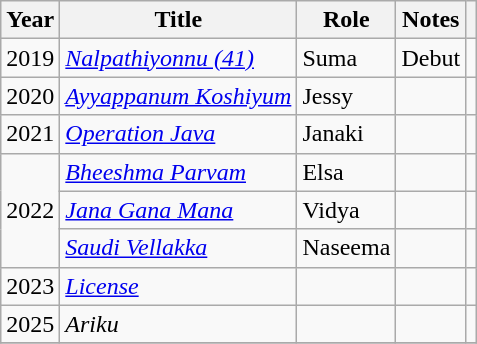<table class="wikitable sortable">
<tr>
<th>Year</th>
<th>Title</th>
<th>Role</th>
<th class="unsortable">Notes</th>
<th class="unsortable"></th>
</tr>
<tr>
<td>2019</td>
<td><em><a href='#'>Nalpathiyonnu (41)</a></em></td>
<td>Suma</td>
<td>Debut</td>
<td></td>
</tr>
<tr>
<td>2020</td>
<td><em><a href='#'>Ayyappanum Koshiyum</a></em></td>
<td>Jessy</td>
<td></td>
<td></td>
</tr>
<tr>
<td>2021</td>
<td><em><a href='#'>Operation Java</a></em></td>
<td>Janaki</td>
<td></td>
<td></td>
</tr>
<tr>
<td rowspan=3>2022</td>
<td><em><a href='#'>Bheeshma Parvam</a></em></td>
<td>Elsa</td>
<td></td>
<td></td>
</tr>
<tr>
<td><em><a href='#'>Jana Gana Mana</a></em></td>
<td>Vidya</td>
<td></td>
<td></td>
</tr>
<tr>
<td><em><a href='#'>Saudi Vellakka</a></em></td>
<td>Naseema</td>
<td></td>
<td></td>
</tr>
<tr>
<td>2023</td>
<td><em><a href='#'>License</a></em></td>
<td></td>
<td></td>
<td></td>
</tr>
<tr>
<td>2025</td>
<td><em>Ariku</em></td>
<td></td>
<td></td>
<td></td>
</tr>
<tr>
</tr>
</table>
